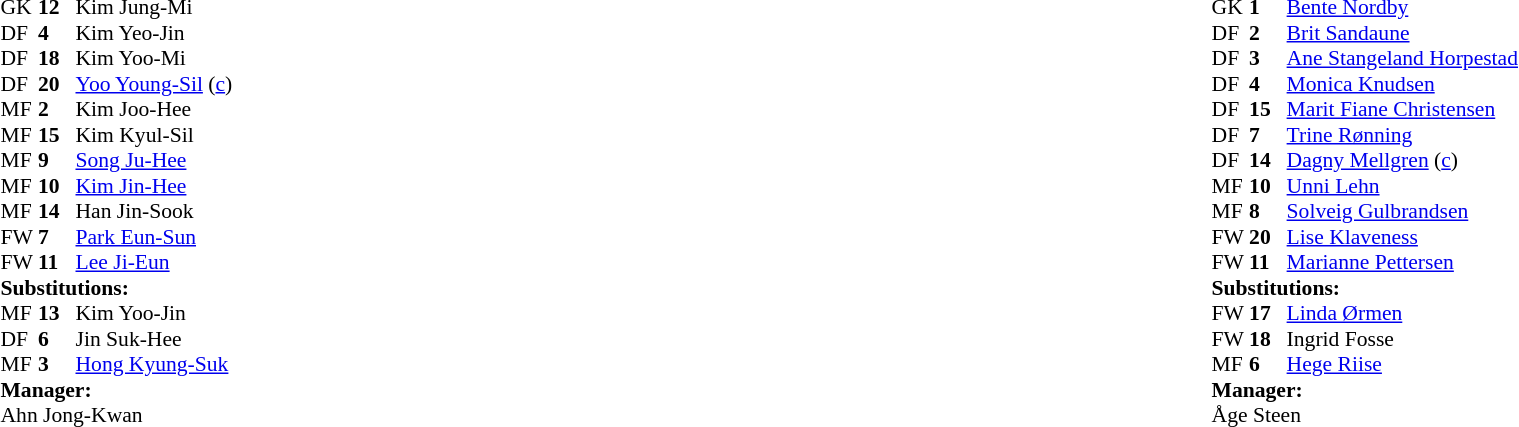<table width="100%">
<tr>
<td valign="top" width="40%"><br><table style="font-size:90%" cellspacing="0" cellpadding="0">
<tr>
<th width=25></th>
<th width=25></th>
</tr>
<tr>
<td>GK</td>
<td><strong>12</strong></td>
<td>Kim Jung-Mi</td>
</tr>
<tr>
<td>DF</td>
<td><strong>4</strong></td>
<td>Kim Yeo-Jin</td>
<td></td>
<td></td>
</tr>
<tr>
<td>DF</td>
<td><strong>18</strong></td>
<td>Kim Yoo-Mi</td>
</tr>
<tr>
<td>DF</td>
<td><strong>20</strong></td>
<td><a href='#'>Yoo Young-Sil</a> (<a href='#'>c</a>)</td>
</tr>
<tr>
<td>MF</td>
<td><strong>2</strong></td>
<td>Kim Joo-Hee</td>
</tr>
<tr>
<td>MF</td>
<td><strong>15</strong></td>
<td>Kim Kyul-Sil</td>
</tr>
<tr>
<td>MF</td>
<td><strong>9</strong></td>
<td><a href='#'>Song Ju-Hee</a></td>
</tr>
<tr>
<td>MF</td>
<td><strong>10</strong></td>
<td><a href='#'>Kim Jin-Hee</a></td>
</tr>
<tr>
<td>MF</td>
<td><strong>14</strong></td>
<td>Han Jin-Sook</td>
<td></td>
<td></td>
</tr>
<tr>
<td>FW</td>
<td><strong>7</strong></td>
<td><a href='#'>Park Eun-Sun</a></td>
<td></td>
<td></td>
</tr>
<tr>
<td>FW</td>
<td><strong>11</strong></td>
<td><a href='#'>Lee Ji-Eun</a></td>
</tr>
<tr>
<td colspan=3><strong>Substitutions:</strong></td>
</tr>
<tr>
<td>MF</td>
<td><strong>13</strong></td>
<td>Kim Yoo-Jin</td>
<td></td>
<td></td>
</tr>
<tr>
<td>DF</td>
<td><strong>6</strong></td>
<td>Jin Suk-Hee</td>
<td></td>
<td></td>
</tr>
<tr>
<td>MF</td>
<td><strong>3</strong></td>
<td><a href='#'>Hong Kyung-Suk</a></td>
<td></td>
<td></td>
</tr>
<tr>
<td colspan=3><strong>Manager:</strong></td>
</tr>
<tr>
<td colspan=4>Ahn Jong-Kwan</td>
</tr>
</table>
</td>
<td valign="top" width="50%"><br><table style="font-size: 90%" cellspacing="0" cellpadding="0" align="center">
<tr>
<th width=25></th>
<th width=25></th>
</tr>
<tr>
<td>GK</td>
<td><strong>1</strong></td>
<td><a href='#'>Bente Nordby</a></td>
</tr>
<tr>
<td>DF</td>
<td><strong>2</strong></td>
<td><a href='#'>Brit Sandaune</a></td>
</tr>
<tr>
<td>DF</td>
<td><strong>3</strong></td>
<td><a href='#'>Ane Stangeland Horpestad</a></td>
</tr>
<tr>
<td>DF</td>
<td><strong>4</strong></td>
<td><a href='#'>Monica Knudsen</a></td>
</tr>
<tr>
<td>DF</td>
<td><strong>15</strong></td>
<td><a href='#'>Marit Fiane Christensen</a></td>
</tr>
<tr>
<td>DF</td>
<td><strong>7</strong></td>
<td><a href='#'>Trine Rønning</a></td>
<td></td>
<td></td>
</tr>
<tr>
<td>DF</td>
<td><strong>14</strong></td>
<td><a href='#'>Dagny Mellgren</a> (<a href='#'>c</a>)</td>
</tr>
<tr>
<td>MF</td>
<td><strong>10</strong></td>
<td><a href='#'>Unni Lehn</a></td>
</tr>
<tr>
<td>MF</td>
<td><strong>8</strong></td>
<td><a href='#'>Solveig Gulbrandsen</a></td>
<td></td>
<td></td>
</tr>
<tr>
<td>FW</td>
<td><strong>20</strong></td>
<td><a href='#'>Lise Klaveness</a></td>
<td></td>
<td></td>
</tr>
<tr>
<td>FW</td>
<td><strong>11</strong></td>
<td><a href='#'>Marianne Pettersen</a></td>
</tr>
<tr>
<td colspan=3><strong>Substitutions:</strong></td>
</tr>
<tr>
<td>FW</td>
<td><strong>17</strong></td>
<td><a href='#'>Linda Ørmen</a></td>
<td></td>
<td></td>
</tr>
<tr>
<td>FW</td>
<td><strong>18</strong></td>
<td>Ingrid Fosse</td>
<td></td>
<td></td>
</tr>
<tr>
<td>MF</td>
<td><strong>6</strong></td>
<td><a href='#'>Hege Riise</a></td>
<td></td>
<td></td>
</tr>
<tr>
<td colspan=3><strong>Manager:</strong></td>
</tr>
<tr>
<td colspan=4>Åge Steen</td>
</tr>
</table>
</td>
</tr>
</table>
